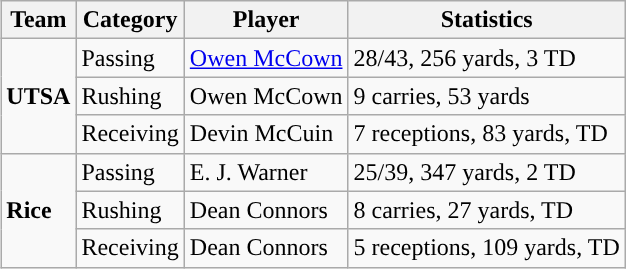<table class="wikitable" style="float: right;">
<tr>
<th>Team</th>
<th>Category</th>
<th>Player</th>
<th>Statistics</th>
</tr>
<tr>
<td rowspan=3><strong>UTSA</strong></td>
<td>Passing</td>
<td><a href='#'>Owen McCown</a></td>
<td>28/43, 256 yards, 3 TD</td>
</tr>
<tr>
<td>Rushing</td>
<td>Owen McCown</td>
<td>9 carries, 53 yards</td>
</tr>
<tr>
<td>Receiving</td>
<td>Devin McCuin</td>
<td>7 receptions, 83 yards, TD</td>
</tr>
<tr>
<td rowspan=3><strong>Rice</strong></td>
<td>Passing</td>
<td>E. J. Warner</td>
<td>25/39, 347 yards, 2 TD</td>
</tr>
<tr>
<td>Rushing</td>
<td>Dean Connors</td>
<td>8 carries, 27 yards, TD</td>
</tr>
<tr>
<td>Receiving</td>
<td>Dean Connors</td>
<td>5 receptions, 109 yards, TD</td>
</tr>
</table>
